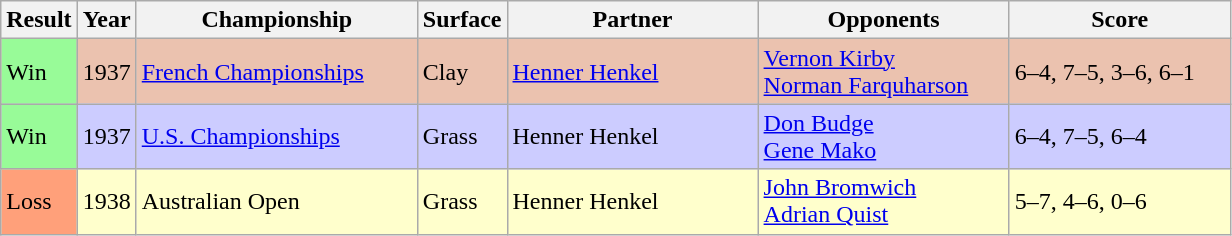<table class='sortable wikitable'>
<tr>
<th>Result</th>
<th>Year</th>
<th style="width:180px">Championship</th>
<th style="width:50px">Surface</th>
<th style="width:160px">Partner</th>
<th style="width:160px">Opponents</th>
<th style="width:140px" class="unsortable">Score</th>
</tr>
<tr style="background:#ebc2af">
<td style="background:#98FB98">Win</td>
<td>1937</td>
<td><a href='#'>French Championships</a></td>
<td>Clay</td>
<td> <a href='#'>Henner Henkel</a></td>
<td> <a href='#'>Vernon Kirby</a><br> <a href='#'>Norman Farquharson</a></td>
<td>6–4, 7–5, 3–6, 6–1</td>
</tr>
<tr style="background:#ccccff">
<td style="background:#98FB98">Win</td>
<td>1937</td>
<td><a href='#'>U.S. Championships</a></td>
<td>Grass</td>
<td> Henner Henkel</td>
<td> <a href='#'>Don Budge</a><br> <a href='#'>Gene Mako</a></td>
<td>6–4, 7–5, 6–4</td>
</tr>
<tr style="background:#ffffcc">
<td style="background:#FFA07A">Loss</td>
<td>1938</td>
<td>Australian Open</td>
<td>Grass</td>
<td> Henner Henkel</td>
<td> <a href='#'>John Bromwich</a><br> <a href='#'>Adrian Quist</a></td>
<td>5–7, 4–6, 0–6</td>
</tr>
</table>
